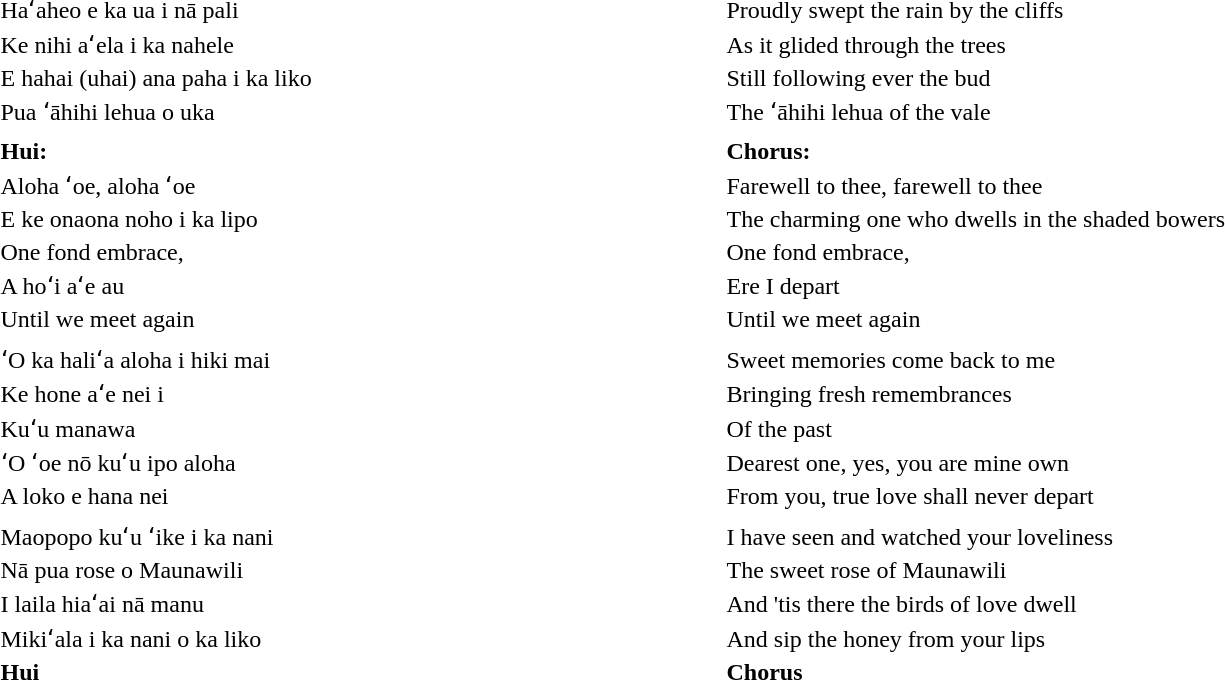<table>
<tr>
<td>Haʻaheo e ka ua i nā pali</td>
<td>Proudly swept the rain by the cliffs</td>
</tr>
<tr>
<td>Ke nihi aʻela i ka nahele</td>
<td>As it glided through the trees</td>
</tr>
<tr>
<td>E hahai (uhai) ana paha i ka liko</td>
<td>Still following ever the bud</td>
</tr>
<tr>
<td>Pua ʻāhihi lehua o uka</td>
<td>The ʻāhihi lehua of the vale</td>
</tr>
<tr>
<td style="width:30em"></td>
<td style="width:30em"></td>
</tr>
<tr>
<td><strong>Hui:</strong></td>
<td><strong>Chorus:</strong></td>
</tr>
<tr>
<td>Aloha ʻoe, aloha ʻoe</td>
<td>Farewell to thee, farewell to thee</td>
</tr>
<tr>
<td>E ke onaona noho i ka lipo</td>
<td>The charming one who dwells in the shaded bowers</td>
</tr>
<tr>
<td>One fond embrace,</td>
<td>One fond embrace,</td>
</tr>
<tr>
<td>A hoʻi aʻe au</td>
<td>Ere I depart</td>
</tr>
<tr>
<td>Until we meet again</td>
<td>Until we meet again</td>
</tr>
<tr>
<td style="width:30em"></td>
<td style="width:30em"></td>
</tr>
<tr>
<td>ʻO ka haliʻa aloha i hiki mai</td>
<td>Sweet memories come back to me</td>
</tr>
<tr>
<td>Ke hone aʻe nei i</td>
<td>Bringing fresh remembrances</td>
</tr>
<tr>
<td>Kuʻu manawa</td>
<td>Of the past</td>
</tr>
<tr>
<td>ʻO ʻoe nō kuʻu ipo aloha</td>
<td>Dearest one, yes, you are mine own</td>
</tr>
<tr>
<td>A loko e hana nei</td>
<td>From you, true love shall never depart</td>
</tr>
<tr>
<td style="width:30em"></td>
<td style="width:30em"></td>
</tr>
<tr>
<td>Maopopo kuʻu ʻike i ka nani</td>
<td>I have seen and watched your loveliness</td>
</tr>
<tr>
<td>Nā pua rose o Maunawili</td>
<td>The sweet rose of Maunawili</td>
</tr>
<tr>
<td>I laila hiaʻai nā manu</td>
<td>And 'tis there the birds of love dwell</td>
</tr>
<tr>
<td>Mikiʻala i ka nani o ka liko</td>
<td>And sip the honey from your lips</td>
</tr>
<tr>
<td><strong>Hui</strong></td>
<td><strong>Chorus</strong></td>
</tr>
</table>
